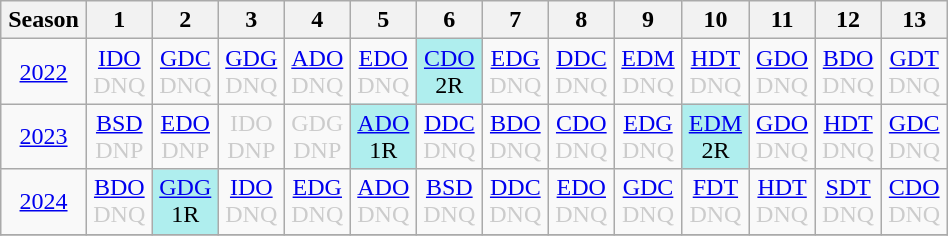<table class="wikitable" style="width:50%; margin:0">
<tr>
<th>Season</th>
<th>1</th>
<th>2</th>
<th>3</th>
<th>4</th>
<th>5</th>
<th>6</th>
<th>7</th>
<th>8</th>
<th>9</th>
<th>10</th>
<th>11</th>
<th>12</th>
<th>13</th>
</tr>
<tr>
<td style="text-align:center;"background:#efefef;"><a href='#'>2022</a></td>
<td style="text-align:center; color:#ccc;"><a href='#'>IDO</a><br>DNQ</td>
<td style="text-align:center; color:#ccc;"><a href='#'>GDC</a><br>DNQ</td>
<td style="text-align:center; color:#ccc;"><a href='#'>GDG</a><br>DNQ</td>
<td style="text-align:center; color:#ccc;"><a href='#'>ADO</a><br>DNQ</td>
<td style="text-align:center; color:#ccc;"><a href='#'>EDO</a><br>DNQ</td>
<td style="text-align:center; background:#afeeee;"><a href='#'>CDO</a><br>2R</td>
<td style="text-align:center; color:#ccc;"><a href='#'>EDG</a><br>DNQ</td>
<td style="text-align:center; color:#ccc;"><a href='#'>DDC</a><br>DNQ</td>
<td style="text-align:center; color:#ccc;"><a href='#'>EDM</a><br>DNQ</td>
<td style="text-align:center; color:#ccc;"><a href='#'>HDT</a><br>DNQ</td>
<td style="text-align:center; color:#ccc;"><a href='#'>GDO</a><br>DNQ</td>
<td style="text-align:center; color:#ccc;"><a href='#'>BDO</a><br>DNQ</td>
<td style="text-align:center; color:#ccc;"><a href='#'>GDT</a><br>DNQ</td>
</tr>
<tr>
<td style="text-align:center;"background:#efefef;"><a href='#'>2023</a></td>
<td style="text-align:center; color:#ccc;"><a href='#'>BSD</a><br>DNP</td>
<td style="text-align:center; color:#ccc;"><a href='#'>EDO</a><br>DNP</td>
<td style="text-align:center; color:#ccc;">IDO<br>DNP</td>
<td style="text-align:center; color:#ccc;">GDG<br>DNP</td>
<td style="text-align:center; background:#afeeee;"><a href='#'>ADO</a><br>1R</td>
<td style="text-align:center; color:#ccc;"><a href='#'>DDC</a><br>DNQ</td>
<td style="text-align:center; color:#ccc;"><a href='#'>BDO</a><br>DNQ</td>
<td style="text-align:center; color:#ccc;"><a href='#'>CDO</a><br>DNQ</td>
<td style="text-align:center; color:#ccc;"><a href='#'>EDG</a><br>DNQ</td>
<td style="text-align:center; background:#afeeee;"><a href='#'>EDM</a><br>2R</td>
<td style="text-align:center; color:#ccc;"><a href='#'>GDO</a><br>DNQ</td>
<td style="text-align:center; color:#ccc;"><a href='#'>HDT</a><br>DNQ</td>
<td style="text-align:center; color:#ccc;"><a href='#'>GDC</a><br>DNQ</td>
</tr>
<tr>
<td style="text-align:center;"background:#efefef;"><a href='#'>2024</a></td>
<td style="text-align:center; color:#ccc;"><a href='#'>BDO</a><br>DNQ</td>
<td style="text-align:center; background:#afeeee;"><a href='#'>GDG</a><br>1R</td>
<td style="text-align:center; color:#ccc;"><a href='#'>IDO</a><br>DNQ</td>
<td style="text-align:center; color:#ccc;"><a href='#'>EDG</a><br>DNQ</td>
<td style="text-align:center; color:#ccc;"><a href='#'>ADO</a><br>DNQ</td>
<td style="text-align:center; color:#ccc;"><a href='#'>BSD</a><br>DNQ</td>
<td style="text-align:center; color:#ccc;"><a href='#'>DDC</a><br>DNQ</td>
<td style="text-align:center; color:#ccc;"><a href='#'>EDO</a><br>DNQ</td>
<td style="text-align:center; color:#ccc;"><a href='#'>GDC</a><br>DNQ</td>
<td style="text-align:center; color:#ccc;"><a href='#'>FDT</a><br>DNQ</td>
<td style="text-align:center; color:#ccc;"><a href='#'>HDT</a><br>DNQ</td>
<td style="text-align:center; color:#ccc;"><a href='#'>SDT</a><br>DNQ</td>
<td style="text-align:center; color:#ccc;"><a href='#'>CDO</a><br>DNQ</td>
</tr>
<tr>
</tr>
</table>
